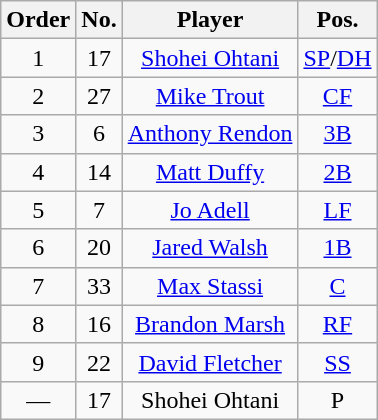<table class="wikitable plainrowheaders" style="text-align:center;">
<tr>
<th>Order</th>
<th>No.</th>
<th>Player</th>
<th>Pos.</th>
</tr>
<tr>
<td>1</td>
<td>17</td>
<td><a href='#'>Shohei Ohtani</a></td>
<td><a href='#'>SP</a>/<a href='#'>DH</a></td>
</tr>
<tr>
<td>2</td>
<td>27</td>
<td><a href='#'>Mike Trout</a></td>
<td><a href='#'>CF</a></td>
</tr>
<tr>
<td>3</td>
<td>6</td>
<td><a href='#'>Anthony Rendon</a></td>
<td><a href='#'>3B</a></td>
</tr>
<tr>
<td>4</td>
<td>14</td>
<td><a href='#'>Matt Duffy</a></td>
<td><a href='#'>2B</a></td>
</tr>
<tr>
<td>5</td>
<td>7</td>
<td><a href='#'>Jo Adell</a></td>
<td><a href='#'>LF</a></td>
</tr>
<tr>
<td>6</td>
<td>20</td>
<td><a href='#'>Jared Walsh</a></td>
<td><a href='#'>1B</a></td>
</tr>
<tr>
<td>7</td>
<td>33</td>
<td><a href='#'>Max Stassi</a></td>
<td><a href='#'>C</a></td>
</tr>
<tr>
<td>8</td>
<td>16</td>
<td><a href='#'>Brandon Marsh</a></td>
<td><a href='#'>RF</a></td>
</tr>
<tr>
<td>9</td>
<td>22</td>
<td><a href='#'>David Fletcher</a></td>
<td><a href='#'>SS</a></td>
</tr>
<tr>
<td>—</td>
<td>17</td>
<td>Shohei Ohtani</td>
<td>P</td>
</tr>
</table>
